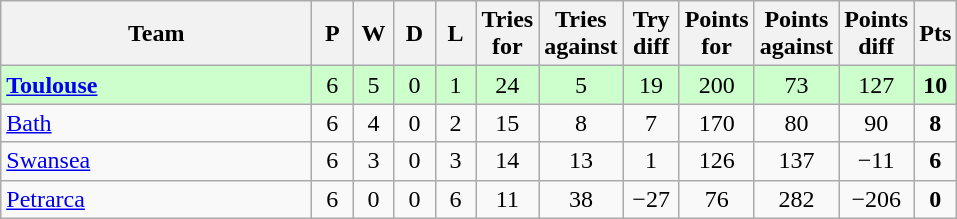<table class="wikitable" style="text-align:center">
<tr>
<th width="200">Team</th>
<th width="20">P</th>
<th width="20">W</th>
<th width="20">D</th>
<th width="20">L</th>
<th width="20">Tries for</th>
<th width="20">Tries against</th>
<th width="30">Try diff</th>
<th width="20">Points for</th>
<th width="20">Points against</th>
<th width="25">Points diff</th>
<th width="20">Pts</th>
</tr>
<tr bgcolor="#ccffcc">
<td align="left"> <strong><a href='#'>Toulouse</a></strong></td>
<td>6</td>
<td>5</td>
<td>0</td>
<td>1</td>
<td>24</td>
<td>5</td>
<td>19</td>
<td>200</td>
<td>73</td>
<td>127</td>
<td><strong>10</strong></td>
</tr>
<tr>
<td align="left"> <a href='#'>Bath</a></td>
<td>6</td>
<td>4</td>
<td>0</td>
<td>2</td>
<td>15</td>
<td>8</td>
<td>7</td>
<td>170</td>
<td>80</td>
<td>90</td>
<td><strong>8</strong></td>
</tr>
<tr>
<td align="left"> <a href='#'>Swansea</a></td>
<td>6</td>
<td>3</td>
<td>0</td>
<td>3</td>
<td>14</td>
<td>13</td>
<td>1</td>
<td>126</td>
<td>137</td>
<td>−11</td>
<td><strong>6</strong></td>
</tr>
<tr>
<td align="left"> <a href='#'>Petrarca</a></td>
<td>6</td>
<td>0</td>
<td>0</td>
<td>6</td>
<td>11</td>
<td>38</td>
<td>−27</td>
<td>76</td>
<td>282</td>
<td>−206</td>
<td><strong>0</strong></td>
</tr>
</table>
